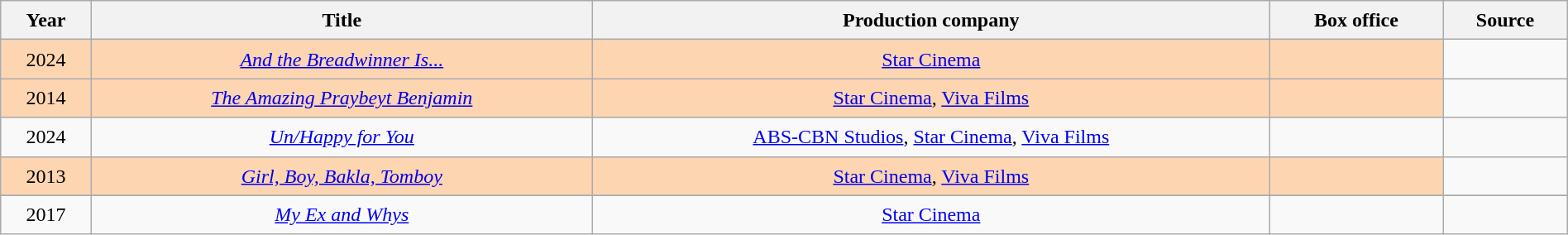<table class="wikitable sortable mw-collapsible" style="text-align:center; line-height:16px; line-height:150%; width:100%">
<tr>
<th>Year</th>
<th>Title</th>
<th>Production company</th>
<th>Box office</th>
<th>Source</th>
</tr>
<tr>
<td style="background:#FDD5B1;">2024</td>
<td style="background:#FDD5B1;"><em><a href='#'>And the Breadwinner Is...</a></em></td>
<td style="background:#FDD5B1;"><a href='#'>Star Cinema</a></td>
<td style="background:#FDD5B1;"></td>
<td></td>
</tr>
<tr>
<td style="background:#FDD5B1;">2014</td>
<td style="background:#FDD5B1;"><em><a href='#'>The Amazing Praybeyt Benjamin</a></em></td>
<td style="background:#FDD5B1;"><a href='#'>Star Cinema</a>, <a href='#'>Viva Films</a></td>
<td style="background:#FDD5B1;"></td>
<td></td>
</tr>
<tr>
<td>2024</td>
<td><em><a href='#'>Un/Happy for You</a></em></td>
<td><a href='#'>ABS-CBN Studios</a>, <a href='#'>Star Cinema</a>, <a href='#'>Viva Films</a></td>
<td></td>
<td></td>
</tr>
<tr>
<td style="background:#FDD5B1;">2013</td>
<td style="background:#FDD5B1;"><em><a href='#'>Girl, Boy, Bakla, Tomboy</a></em></td>
<td style="background:#FDD5B1;"><a href='#'>Star Cinema</a>, <a href='#'>Viva Films</a></td>
<td style="background:#FDD5B1;"></td>
<td></td>
</tr>
<tr>
</tr>
<tr>
<td>2017</td>
<td><em><a href='#'>My Ex and Whys</a></em></td>
<td><a href='#'>Star Cinema</a></td>
<td></td>
<td></td>
</tr>
</table>
